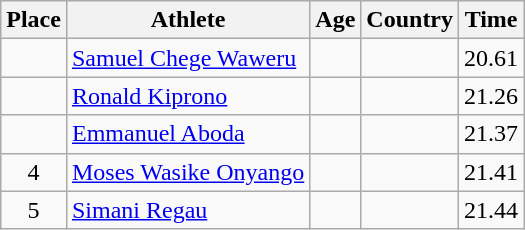<table class="wikitable mw-datatable sortable">
<tr>
<th>Place</th>
<th>Athlete</th>
<th>Age</th>
<th>Country</th>
<th>Time</th>
</tr>
<tr>
<td align=center></td>
<td><a href='#'>Samuel Chege Waweru</a></td>
<td></td>
<td></td>
<td>20.61</td>
</tr>
<tr>
<td align=center></td>
<td><a href='#'>Ronald Kiprono</a></td>
<td></td>
<td></td>
<td>21.26</td>
</tr>
<tr>
<td align=center></td>
<td><a href='#'>Emmanuel Aboda</a></td>
<td></td>
<td></td>
<td>21.37</td>
</tr>
<tr>
<td align=center>4</td>
<td><a href='#'>Moses Wasike Onyango</a></td>
<td></td>
<td></td>
<td>21.41</td>
</tr>
<tr>
<td align=center>5</td>
<td><a href='#'>Simani Regau</a></td>
<td></td>
<td></td>
<td>21.44</td>
</tr>
</table>
